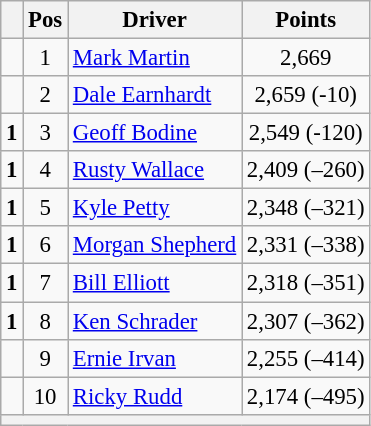<table class="wikitable" style="font-size: 95%;">
<tr>
<th></th>
<th>Pos</th>
<th>Driver</th>
<th>Points</th>
</tr>
<tr>
<td align="left"></td>
<td style="text-align:center;">1</td>
<td><a href='#'>Mark Martin</a></td>
<td style="text-align:center;">2,669</td>
</tr>
<tr>
<td align="left"></td>
<td style="text-align:center;">2</td>
<td><a href='#'>Dale Earnhardt</a></td>
<td style="text-align:center;">2,659 (-10)</td>
</tr>
<tr>
<td align="left">  <strong>1</strong></td>
<td style="text-align:center;">3</td>
<td><a href='#'>Geoff Bodine</a></td>
<td style="text-align:center;">2,549 (-120)</td>
</tr>
<tr>
<td align="left">  <strong>1</strong></td>
<td style="text-align:center;">4</td>
<td><a href='#'>Rusty Wallace</a></td>
<td style="text-align:center;">2,409 (–260)</td>
</tr>
<tr>
<td align="left">  <strong>1</strong></td>
<td style="text-align:center;">5</td>
<td><a href='#'>Kyle Petty</a></td>
<td style="text-align:center;">2,348 (–321)</td>
</tr>
<tr>
<td align="left">  <strong>1</strong></td>
<td style="text-align:center;">6</td>
<td><a href='#'>Morgan Shepherd</a></td>
<td style="text-align:center;">2,331 (–338)</td>
</tr>
<tr>
<td align="left">  <strong>1</strong></td>
<td style="text-align:center;">7</td>
<td><a href='#'>Bill Elliott</a></td>
<td style="text-align:center;">2,318 (–351)</td>
</tr>
<tr>
<td align="left">  <strong>1</strong></td>
<td style="text-align:center;">8</td>
<td><a href='#'>Ken Schrader</a></td>
<td style="text-align:center;">2,307 (–362)</td>
</tr>
<tr>
<td align="left"></td>
<td style="text-align:center;">9</td>
<td><a href='#'>Ernie Irvan</a></td>
<td style="text-align:center;">2,255 (–414)</td>
</tr>
<tr>
<td align="left"></td>
<td style="text-align:center;">10</td>
<td><a href='#'>Ricky Rudd</a></td>
<td style="text-align:center;">2,174 (–495)</td>
</tr>
<tr class="sortbottom">
<th colspan="9"></th>
</tr>
</table>
